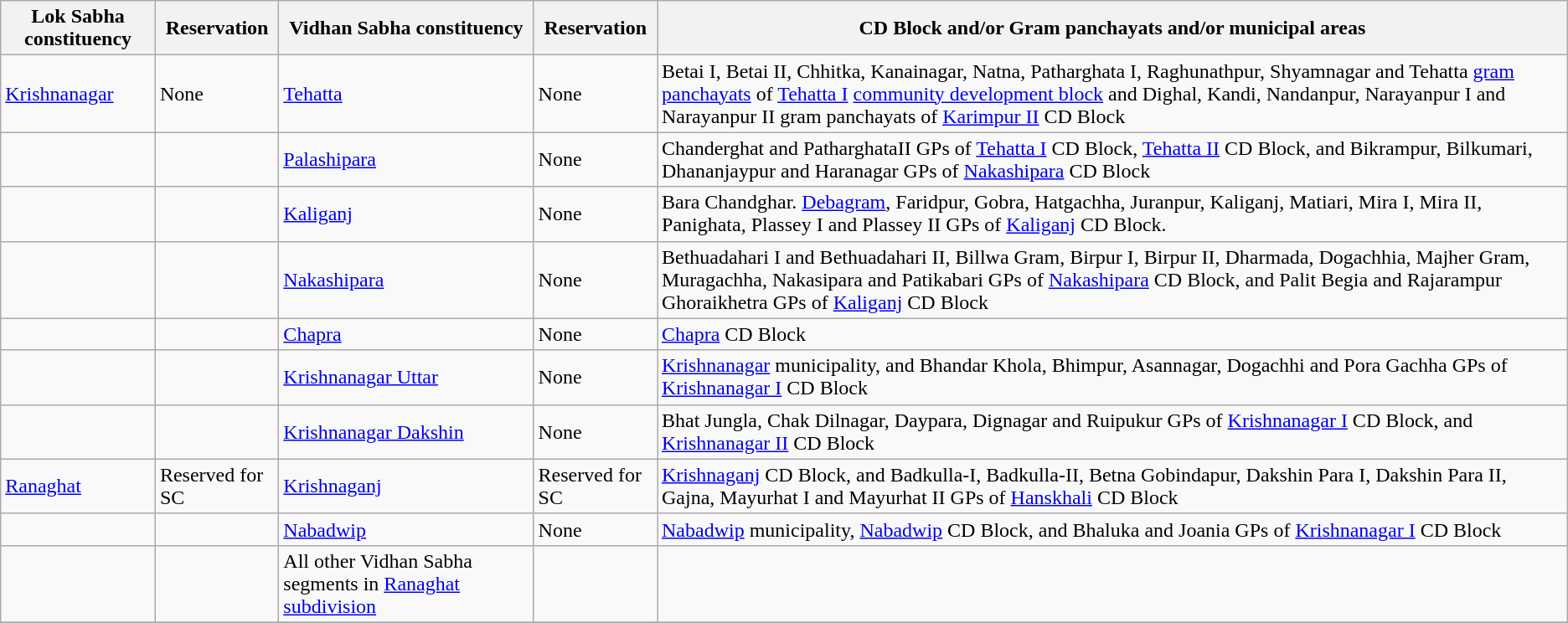<table class="wikitable sortable">
<tr>
<th>Lok Sabha constituency</th>
<th>Reservation</th>
<th>Vidhan Sabha constituency</th>
<th>Reservation</th>
<th>CD Block and/or Gram panchayats and/or municipal areas</th>
</tr>
<tr>
<td><a href='#'>Krishnanagar</a></td>
<td>None</td>
<td><a href='#'>Tehatta</a></td>
<td>None</td>
<td>Betai I, Betai II, Chhitka, Kanainagar, Natna, Patharghata I, Raghunathpur, Shyamnagar and Tehatta <a href='#'>gram panchayats</a> of <a href='#'>Tehatta I</a> <a href='#'>community development block</a> and  Dighal, Kandi, Nandanpur, Narayanpur I and Narayanpur II gram panchayats of <a href='#'>Karimpur II</a> CD Block</td>
</tr>
<tr>
<td></td>
<td></td>
<td><a href='#'>Palashipara</a></td>
<td>None</td>
<td>Chanderghat and PatharghataII GPs of <a href='#'>Tehatta I</a> CD Block, <a href='#'>Tehatta II</a> CD Block, and Bikrampur, Bilkumari, Dhananjaypur and Haranagar GPs of <a href='#'>Nakashipara</a> CD Block</td>
</tr>
<tr>
<td></td>
<td></td>
<td><a href='#'>Kaliganj</a></td>
<td>None</td>
<td>Bara Chandghar. <a href='#'>Debagram</a>, Faridpur, Gobra, Hatgachha, Juranpur, Kaliganj, Matiari, Mira I, Mira II, Panighata, Plassey I and Plassey II GPs of <a href='#'>Kaliganj</a> CD Block.</td>
</tr>
<tr>
<td></td>
<td></td>
<td><a href='#'>Nakashipara</a></td>
<td>None</td>
<td>Bethuadahari I and Bethuadahari II, Billwa Gram, Birpur I, Birpur II, Dharmada, Dogachhia, Majher Gram, Muragachha, Nakasipara and Patikabari GPs of <a href='#'>Nakashipara</a> CD Block, and Palit Begia and Rajarampur Ghoraikhetra GPs of <a href='#'>Kaliganj</a> CD Block</td>
</tr>
<tr>
<td></td>
<td></td>
<td><a href='#'>Chapra</a></td>
<td>None</td>
<td><a href='#'>Chapra</a> CD Block</td>
</tr>
<tr>
<td></td>
<td></td>
<td><a href='#'>Krishnanagar Uttar</a></td>
<td>None</td>
<td><a href='#'>Krishnanagar</a> municipality, and Bhandar Khola, Bhimpur, Asannagar, Dogachhi and Pora Gachha GPs of <a href='#'>Krishnanagar I</a> CD Block</td>
</tr>
<tr>
<td></td>
<td></td>
<td><a href='#'>Krishnanagar Dakshin</a></td>
<td>None</td>
<td>Bhat Jungla, Chak Dilnagar, Daypara, Dignagar and Ruipukur GPs of <a href='#'>Krishnanagar I</a> CD Block, and <a href='#'>Krishnanagar II</a> CD Block</td>
</tr>
<tr>
<td><a href='#'>Ranaghat</a></td>
<td>Reserved for SC</td>
<td><a href='#'>Krishnaganj</a></td>
<td>Reserved for SC</td>
<td><a href='#'>Krishnaganj</a> CD Block, and Badkulla-I, Badkulla-II, Betna Gobindapur, Dakshin Para I, Dakshin Para II, Gajna, Mayurhat I and Mayurhat II GPs of <a href='#'>Hanskhali</a> CD Block</td>
</tr>
<tr>
<td></td>
<td></td>
<td><a href='#'>Nabadwip</a></td>
<td>None</td>
<td><a href='#'>Nabadwip</a> municipality, <a href='#'>Nabadwip</a> CD Block, and Bhaluka and Joania GPs of <a href='#'>Krishnanagar I</a> CD Block</td>
</tr>
<tr>
<td></td>
<td></td>
<td>All other Vidhan Sabha segments in <a href='#'>Ranaghat subdivision</a></td>
<td></td>
<td></td>
</tr>
<tr>
</tr>
</table>
